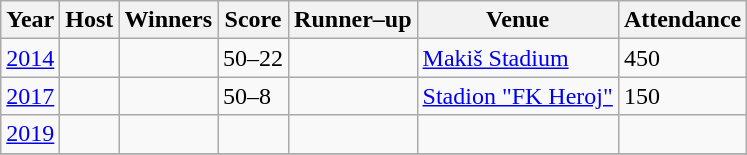<table class="wikitable">
<tr>
<th>Year</th>
<th>Host</th>
<th>Winners</th>
<th>Score</th>
<th>Runner–up</th>
<th>Venue</th>
<th>Attendance</th>
</tr>
<tr>
<td><a href='#'>2014</a></td>
<td></td>
<td></td>
<td>50–22</td>
<td></td>
<td> <a href='#'>Makiš Stadium</a></td>
<td>450</td>
</tr>
<tr>
<td><a href='#'>2017</a></td>
<td></td>
<td></td>
<td>50–8</td>
<td></td>
<td> <a href='#'>Stadion "FK Heroj"</a></td>
<td>150</td>
</tr>
<tr>
<td><a href='#'>2019</a></td>
<td></td>
<td></td>
<td></td>
<td></td>
<td></td>
<td></td>
</tr>
<tr>
</tr>
</table>
